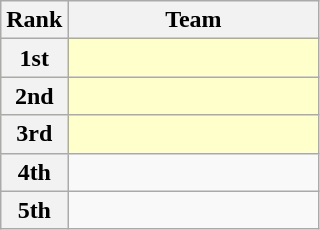<table class=wikitable>
<tr>
<th>Rank</th>
<th width=160px>Team</th>
</tr>
<tr bgcolor=#ffffcc>
<th>1st</th>
<td></td>
</tr>
<tr bgcolor=#ffffcc>
<th>2nd</th>
<td></td>
</tr>
<tr bgcolor=#ffffcc>
<th>3rd</th>
<td></td>
</tr>
<tr>
<th>4th</th>
<td></td>
</tr>
<tr>
<th>5th</th>
<td></td>
</tr>
</table>
